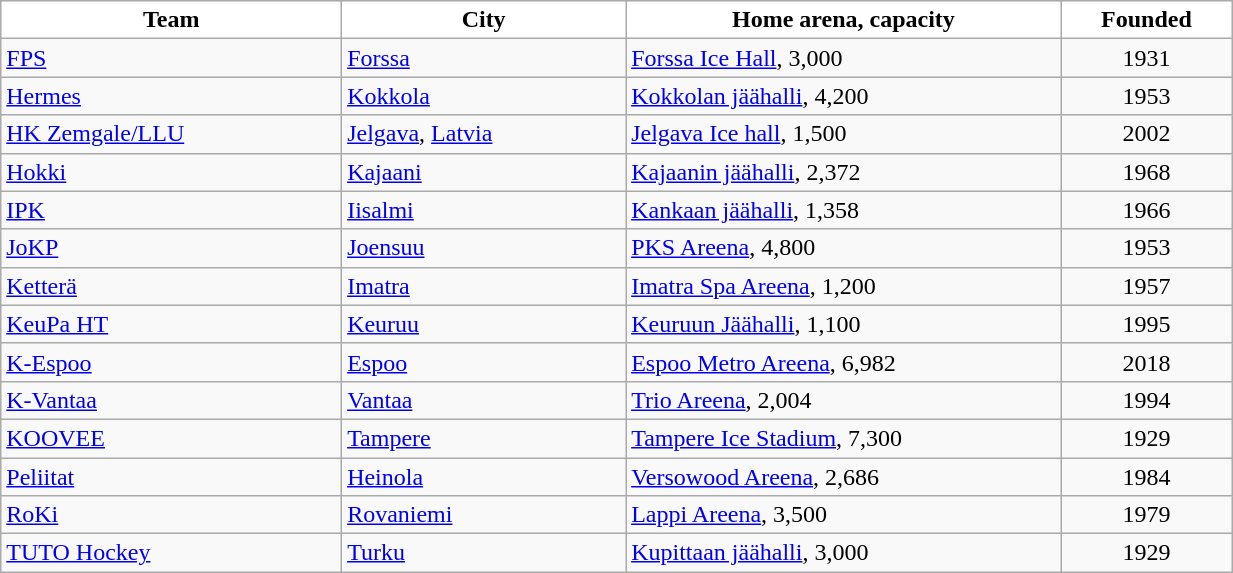<table class="wikitable sortable" style="width:65%; text-align:left">
<tr>
<th style="background:white; width:18%">Team</th>
<th style="background:white; width:15%">City</th>
<th style="background:white; width:23%">Home arena, capacity</th>
<th style="background:white; width:9%">Founded</th>
</tr>
<tr>
<td><a href='#'>FPS</a></td>
<td><a href='#'>Forssa</a></td>
<td><a href='#'>Forssa Ice Hall</a>, 3,000</td>
<td align=center>1931</td>
</tr>
<tr>
<td><a href='#'>Hermes</a></td>
<td><a href='#'>Kokkola</a></td>
<td><a href='#'>Kokkolan jäähalli</a>, 4,200</td>
<td align=center>1953</td>
</tr>
<tr>
<td><a href='#'>HK Zemgale/LLU</a></td>
<td><a href='#'>Jelgava</a>, <a href='#'>Latvia</a></td>
<td><a href='#'>Jelgava Ice hall</a>, 1,500</td>
<td align=center>2002</td>
</tr>
<tr>
<td><a href='#'>Hokki</a></td>
<td><a href='#'>Kajaani</a></td>
<td><a href='#'>Kajaanin jäähalli</a>, 2,372</td>
<td align=center>1968</td>
</tr>
<tr>
<td><a href='#'>IPK</a></td>
<td><a href='#'>Iisalmi</a></td>
<td><a href='#'>Kankaan jäähalli</a>, 1,358</td>
<td align=center>1966</td>
</tr>
<tr>
<td><a href='#'>JoKP</a></td>
<td><a href='#'>Joensuu</a></td>
<td><a href='#'>PKS Areena</a>, 4,800</td>
<td align=center>1953</td>
</tr>
<tr>
<td><a href='#'>Ketterä</a></td>
<td><a href='#'>Imatra</a></td>
<td><a href='#'>Imatra Spa Areena</a>, 1,200</td>
<td align=center>1957</td>
</tr>
<tr>
<td><a href='#'>KeuPa HT</a></td>
<td><a href='#'>Keuruu</a></td>
<td><a href='#'>Keuruun Jäähalli</a>, 1,100</td>
<td align=center>1995</td>
</tr>
<tr>
<td><a href='#'>K-Espoo</a></td>
<td><a href='#'>Espoo</a></td>
<td><a href='#'>Espoo Metro Areena</a>, 6,982</td>
<td align=center>2018</td>
</tr>
<tr>
<td><a href='#'>K-Vantaa</a></td>
<td><a href='#'>Vantaa</a></td>
<td><a href='#'>Trio Areena</a>, 2,004</td>
<td align=center>1994</td>
</tr>
<tr>
<td><a href='#'>KOOVEE</a></td>
<td><a href='#'>Tampere</a></td>
<td><a href='#'>Tampere Ice Stadium</a>, 7,300</td>
<td align=center>1929</td>
</tr>
<tr>
<td><a href='#'>Peliitat</a></td>
<td><a href='#'>Heinola</a></td>
<td><a href='#'>Versowood Areena</a>, 2,686</td>
<td align=center>1984</td>
</tr>
<tr>
<td><a href='#'>RoKi</a></td>
<td><a href='#'>Rovaniemi</a></td>
<td><a href='#'>Lappi Areena</a>, 3,500</td>
<td align=center>1979</td>
</tr>
<tr>
<td><a href='#'>TUTO Hockey</a></td>
<td><a href='#'>Turku</a></td>
<td><a href='#'>Kupittaan jäähalli</a>, 3,000</td>
<td align=center>1929</td>
</tr>
</table>
